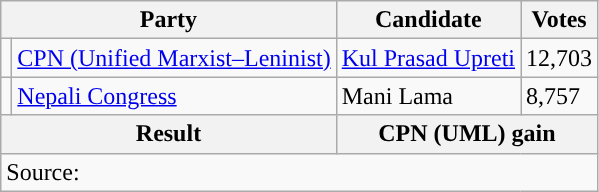<table class="wikitable">
<tr>
<th colspan="2">Party</th>
<th>Candidate</th>
<th>Votes</th>
</tr>
<tr>
<td style="background-color:"></td>
<td><a href='#'>CPN (Unified Marxist–Leninist)</a></td>
<td><a href='#'>Kul Prasad Upreti</a></td>
<td>12,703</td>
</tr>
<tr>
<td style="background-color:"></td>
<td><a href='#'>Nepali Congress</a></td>
<td>Mani Lama</td>
<td>8,757</td>
</tr>
<tr>
<th colspan="2">Result</th>
<th colspan="2">CPN (UML) gain</th>
</tr>
<tr>
<td colspan="4">Source: </td>
</tr>
</table>
